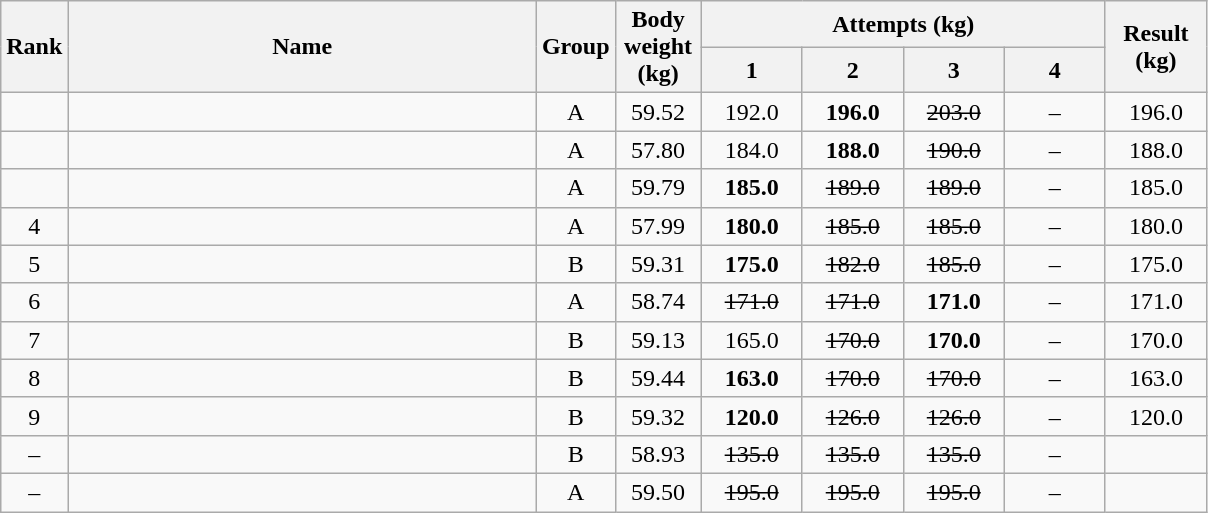<table class="wikitable" style="text-align:center;">
<tr>
<th rowspan=2>Rank</th>
<th rowspan=2 width=305>Name</th>
<th rowspan=2 width=20>Group</th>
<th rowspan=2 width=50>Body weight (kg)</th>
<th colspan=4>Attempts (kg)</th>
<th rowspan=2 width=60>Result (kg)</th>
</tr>
<tr>
<th width=60>1</th>
<th width=60>2</th>
<th width=60>3</th>
<th width=60>4</th>
</tr>
<tr>
<td></td>
<td align=left></td>
<td>A</td>
<td>59.52</td>
<td>192.0</td>
<td><strong>196.0</strong></td>
<td><s>203.0</s></td>
<td>–</td>
<td>196.0</td>
</tr>
<tr>
<td></td>
<td align=left></td>
<td>A</td>
<td>57.80</td>
<td>184.0</td>
<td><strong>188.0</strong></td>
<td><s>190.0</s></td>
<td>–</td>
<td>188.0</td>
</tr>
<tr>
<td></td>
<td align=left></td>
<td>A</td>
<td>59.79</td>
<td><strong>185.0</strong></td>
<td><s>189.0</s></td>
<td><s>189.0</s></td>
<td>–</td>
<td>185.0</td>
</tr>
<tr>
<td>4</td>
<td align=left></td>
<td>A</td>
<td>57.99</td>
<td><strong>180.0</strong></td>
<td><s>185.0</s></td>
<td><s>185.0</s></td>
<td>–</td>
<td>180.0</td>
</tr>
<tr>
<td>5</td>
<td align=left></td>
<td>B</td>
<td>59.31</td>
<td><strong>175.0</strong></td>
<td><s>182.0</s></td>
<td><s>185.0</s></td>
<td>–</td>
<td>175.0</td>
</tr>
<tr>
<td>6</td>
<td align=left></td>
<td>A</td>
<td>58.74</td>
<td><s>171.0</s></td>
<td><s>171.0</s></td>
<td><strong>171.0</strong></td>
<td>–</td>
<td>171.0</td>
</tr>
<tr>
<td>7</td>
<td align=left></td>
<td>B</td>
<td>59.13</td>
<td>165.0</td>
<td><s>170.0</s></td>
<td><strong>170.0</strong></td>
<td>–</td>
<td>170.0</td>
</tr>
<tr>
<td>8</td>
<td align=left></td>
<td>B</td>
<td>59.44</td>
<td><strong>163.0</strong></td>
<td><s>170.0</s></td>
<td><s>170.0</s></td>
<td>–</td>
<td>163.0</td>
</tr>
<tr>
<td>9</td>
<td align=left></td>
<td>B</td>
<td>59.32</td>
<td><strong>120.0</strong></td>
<td><s>126.0</s></td>
<td><s>126.0</s></td>
<td>–</td>
<td>120.0</td>
</tr>
<tr>
<td>–</td>
<td align=left></td>
<td>B</td>
<td>58.93</td>
<td><s>135.0</s></td>
<td><s>135.0</s></td>
<td><s>135.0</s></td>
<td>–</td>
<td></td>
</tr>
<tr>
<td>–</td>
<td align=left></td>
<td>A</td>
<td>59.50</td>
<td><s>195.0</s></td>
<td><s>195.0</s></td>
<td><s>195.0</s></td>
<td>–</td>
<td></td>
</tr>
</table>
